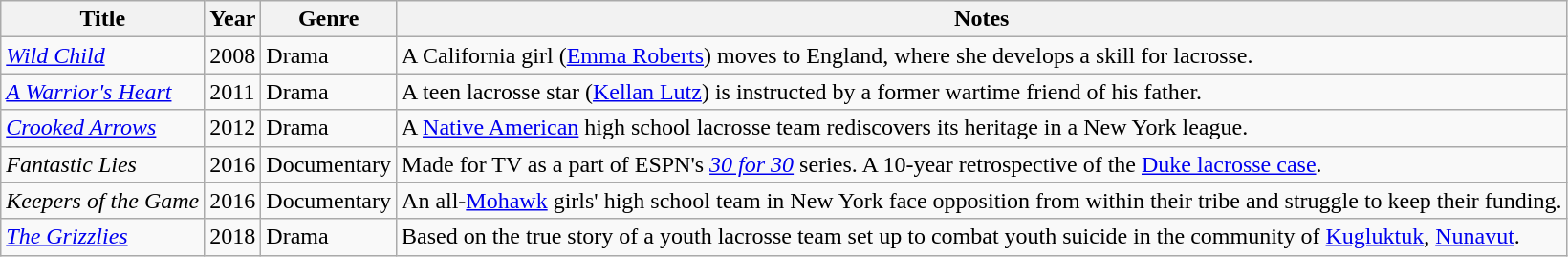<table class="wikitable sortable">
<tr>
<th>Title</th>
<th>Year</th>
<th>Genre</th>
<th>Notes</th>
</tr>
<tr>
<td><a href='#'><em>Wild Child</em></a></td>
<td>2008</td>
<td>Drama</td>
<td>A California girl (<a href='#'>Emma Roberts</a>) moves to England, where she develops a skill for lacrosse.</td>
</tr>
<tr>
<td><em><a href='#'>A Warrior's Heart</a></em></td>
<td>2011</td>
<td>Drama</td>
<td>A teen lacrosse star (<a href='#'>Kellan Lutz</a>) is instructed by a former wartime friend of his father.</td>
</tr>
<tr>
<td><em><a href='#'>Crooked Arrows</a></em></td>
<td>2012</td>
<td>Drama</td>
<td>A <a href='#'>Native American</a> high school lacrosse team rediscovers its heritage in a New York league.</td>
</tr>
<tr>
<td><em>Fantastic Lies</em></td>
<td>2016</td>
<td>Documentary</td>
<td>Made for TV as a part of ESPN's <em><a href='#'>30 for 30</a></em> series. A 10-year retrospective of the <a href='#'>Duke lacrosse case</a>.</td>
</tr>
<tr>
<td><em>Keepers of the Game</em></td>
<td>2016</td>
<td>Documentary</td>
<td>An all-<a href='#'>Mohawk</a> girls' high school team in New York face opposition from within their tribe and struggle to keep their funding.</td>
</tr>
<tr>
<td><em><a href='#'>The Grizzlies</a></em></td>
<td>2018</td>
<td>Drama</td>
<td>Based on the true story of a youth lacrosse team set up to combat youth suicide in the community of <a href='#'>Kugluktuk</a>, <a href='#'>Nunavut</a>.</td>
</tr>
</table>
